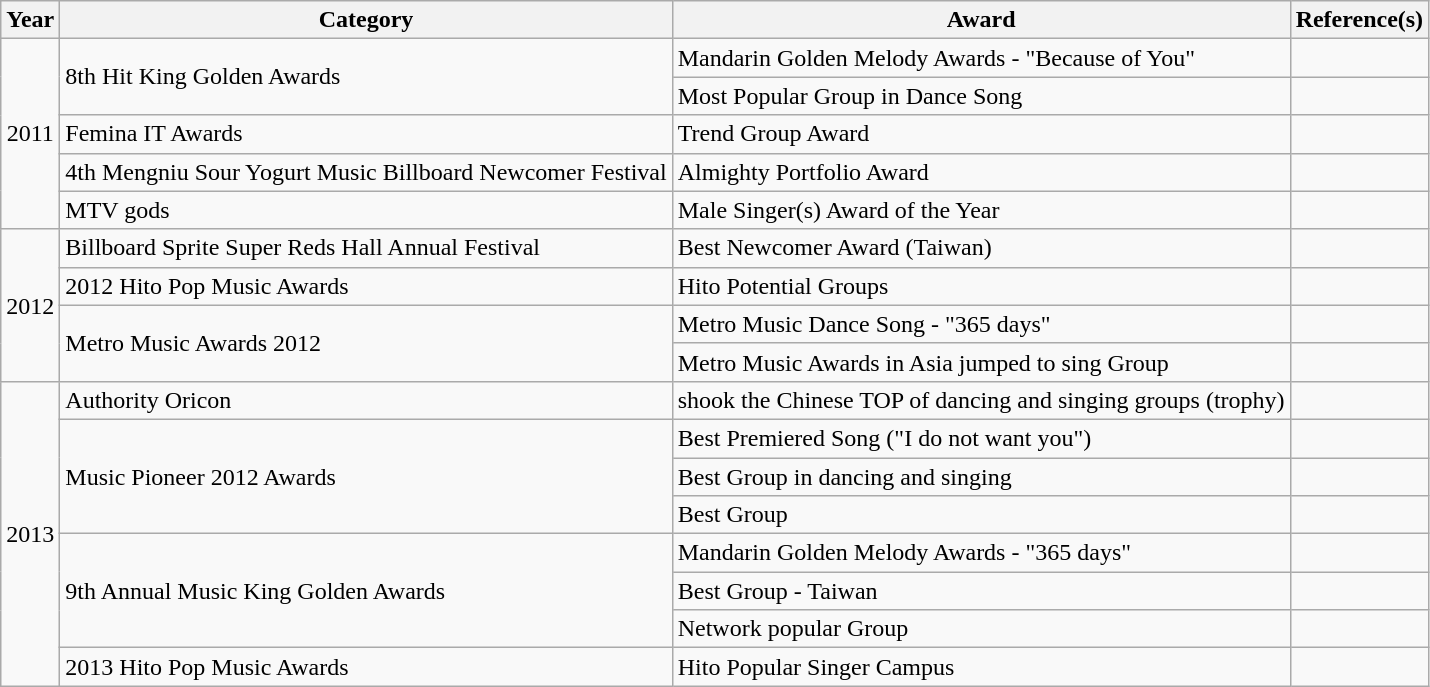<table class="wikitable">
<tr>
<th>Year</th>
<th>Category</th>
<th>Award</th>
<th>Reference(s)</th>
</tr>
<tr>
<td style="text-align:center" rowspan=5>2011</td>
<td rowspan=2>8th Hit King Golden Awards</td>
<td>Mandarin Golden Melody Awards - "Because of You"</td>
<td></td>
</tr>
<tr>
<td>Most Popular Group in Dance Song</td>
<td></td>
</tr>
<tr>
<td>Femina IT Awards</td>
<td>Trend Group Award</td>
<td></td>
</tr>
<tr>
<td>4th Mengniu Sour Yogurt Music Billboard Newcomer Festival</td>
<td>Almighty Portfolio Award</td>
<td></td>
</tr>
<tr>
<td>MTV gods</td>
<td>Male Singer(s) Award of the Year</td>
<td></td>
</tr>
<tr>
<td style="text-align:center" rowspan=4>2012</td>
<td>Billboard Sprite Super Reds Hall Annual Festival</td>
<td>Best Newcomer Award (Taiwan)</td>
<td></td>
</tr>
<tr>
<td>2012 Hito Pop Music Awards</td>
<td>Hito Potential Groups</td>
<td></td>
</tr>
<tr>
<td rowspan=2>Metro Music Awards 2012</td>
<td>Metro Music Dance Song - "365 days"</td>
<td></td>
</tr>
<tr>
<td>Metro Music Awards in Asia jumped to sing Group</td>
<td></td>
</tr>
<tr>
<td style="text-align:center" rowspan=8>2013</td>
<td>Authority Oricon</td>
<td>shook the Chinese TOP of dancing and singing groups (trophy)</td>
<td></td>
</tr>
<tr>
<td rowspan=3>Music Pioneer 2012 Awards</td>
<td>Best Premiered Song ("I do not want you")</td>
<td></td>
</tr>
<tr>
<td>Best Group in dancing and singing</td>
<td></td>
</tr>
<tr>
<td>Best Group</td>
<td></td>
</tr>
<tr>
<td rowspan=3>9th Annual Music King Golden Awards</td>
<td>Mandarin Golden Melody Awards - "365 days"</td>
<td></td>
</tr>
<tr>
<td>Best Group - Taiwan</td>
<td></td>
</tr>
<tr>
<td>Network popular Group</td>
<td></td>
</tr>
<tr>
<td>2013 Hito Pop Music Awards</td>
<td>Hito Popular Singer Campus</td>
<td></td>
</tr>
</table>
